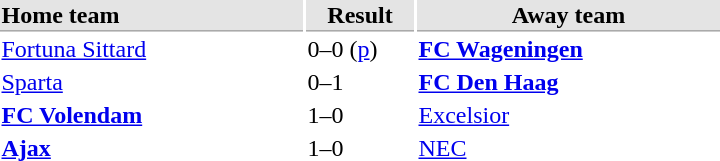<table>
<tr bgcolor="#E4E4E4">
<th style="border-bottom:1px solid #AAAAAA" width="200" align="left">Home team</th>
<th style="border-bottom:1px solid #AAAAAA" width="70" align="center">Result</th>
<th style="border-bottom:1px solid #AAAAAA" width="200">Away team</th>
</tr>
<tr>
<td><a href='#'>Fortuna Sittard</a></td>
<td>0–0 (<a href='#'>p</a>)</td>
<td><strong><a href='#'>FC Wageningen</a></strong></td>
</tr>
<tr>
<td><a href='#'>Sparta</a></td>
<td>0–1</td>
<td><strong><a href='#'>FC Den Haag</a></strong></td>
</tr>
<tr>
<td><strong><a href='#'>FC Volendam</a></strong></td>
<td>1–0</td>
<td><a href='#'>Excelsior</a></td>
</tr>
<tr>
<td><strong><a href='#'>Ajax</a></strong></td>
<td>1–0</td>
<td><a href='#'>NEC</a></td>
</tr>
</table>
